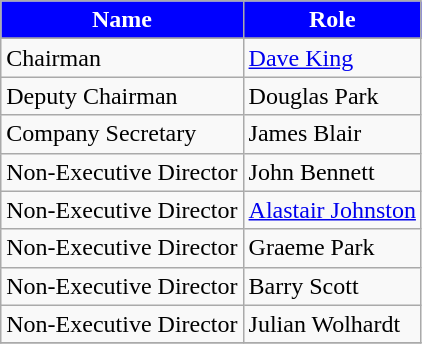<table class="wikitable">
<tr>
<th style="background:#00f; color:white;" scope=col>Name</th>
<th style="background:#00f; color:white;" scope=col>Role</th>
</tr>
<tr>
</tr>
<tr>
<td>Chairman</td>
<td> <a href='#'>Dave King</a></td>
</tr>
<tr>
<td>Deputy Chairman</td>
<td> Douglas Park</td>
</tr>
<tr>
<td>Company Secretary</td>
<td> James Blair</td>
</tr>
<tr>
<td>Non-Executive Director</td>
<td> John Bennett</td>
</tr>
<tr>
<td>Non-Executive Director</td>
<td> <a href='#'>Alastair Johnston</a></td>
</tr>
<tr>
<td>Non-Executive Director</td>
<td> Graeme Park</td>
</tr>
<tr>
<td>Non-Executive Director</td>
<td> Barry Scott</td>
</tr>
<tr>
<td>Non-Executive Director</td>
<td> Julian Wolhardt</td>
</tr>
<tr>
</tr>
</table>
